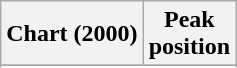<table class="wikitable sortable plainrowheaders" style="text-align:center">
<tr>
<th scope="col">Chart (2000)</th>
<th scope="col">Peak<br>position</th>
</tr>
<tr>
</tr>
<tr>
</tr>
<tr>
</tr>
<tr>
</tr>
<tr>
</tr>
</table>
